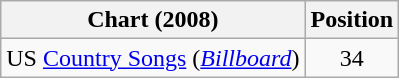<table class="wikitable">
<tr>
<th scope="col">Chart (2008)</th>
<th scope="col">Position</th>
</tr>
<tr>
<td>US <a href='#'>Country Songs</a> (<em><a href='#'>Billboard</a></em>)</td>
<td align="center">34</td>
</tr>
</table>
